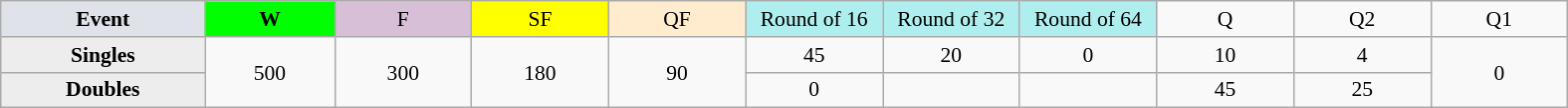<table class=wikitable style=font-size:90%;text-align:center>
<tr>
<td style="width:130px; background:#dfe2e9;"><strong>Event</strong></td>
<td style="width:80px; background:lime;"><strong>W</strong></td>
<td style="width:85px; background:thistle;">F</td>
<td style="width:85px; background:#ff0;">SF</td>
<td style="width:85px; background:#ffebcd;">QF</td>
<td style="width:85px; background:#afeeee;">Round of 16</td>
<td style="width:85px; background:#afeeee;">Round of 32</td>
<td style="width:85px; background:#afeeee;">Round of 64</td>
<td width=85>Q</td>
<td width=85>Q2</td>
<td width=85>Q1</td>
</tr>
<tr>
<th style="background:#ededed;">Singles</th>
<td rowspan=2>500</td>
<td rowspan=2>300</td>
<td rowspan=2>180</td>
<td rowspan=2>90</td>
<td>45</td>
<td>20</td>
<td>0</td>
<td>10</td>
<td>4</td>
<td rowspan=2>0</td>
</tr>
<tr>
<th style="background:#ededed;">Doubles</th>
<td>0</td>
<td></td>
<td></td>
<td>45</td>
<td>25</td>
</tr>
</table>
